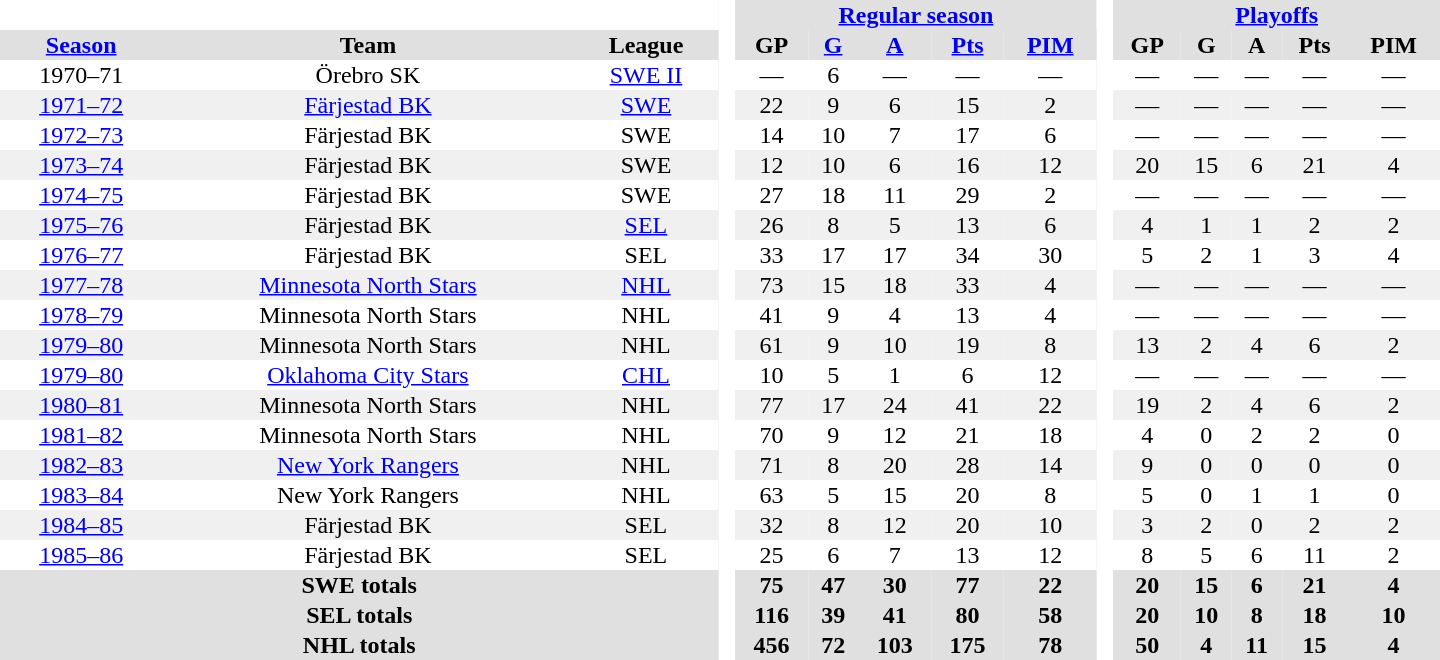<table border="0" cellpadding="1" cellspacing="0" style="text-align:center; width:60em">
<tr bgcolor="#e0e0e0">
<th colspan="3" bgcolor="#ffffff"> </th>
<th rowspan="99" bgcolor="#ffffff"> </th>
<th colspan="5"><a href='#'>Regular season</a></th>
<th rowspan="99" bgcolor="#ffffff"> </th>
<th colspan="5"><a href='#'>Playoffs</a></th>
</tr>
<tr bgcolor="#e0e0e0">
<th><a href='#'>Season</a></th>
<th>Team</th>
<th>League</th>
<th>GP</th>
<th><a href='#'>G</a></th>
<th><a href='#'>A</a></th>
<th><a href='#'>Pts</a></th>
<th><a href='#'>PIM</a></th>
<th>GP</th>
<th>G</th>
<th>A</th>
<th>Pts</th>
<th>PIM</th>
</tr>
<tr>
<td>1970–71</td>
<td>Örebro SK</td>
<td><a href='#'>SWE II</a></td>
<td>—</td>
<td>6</td>
<td>—</td>
<td>—</td>
<td>—</td>
<td>—</td>
<td>—</td>
<td>—</td>
<td>—</td>
<td>—</td>
</tr>
<tr bgcolor="#f0f0f0">
<td><a href='#'>1971–72</a></td>
<td><a href='#'>Färjestad BK</a></td>
<td><a href='#'>SWE</a></td>
<td>22</td>
<td>9</td>
<td>6</td>
<td>15</td>
<td>2</td>
<td>—</td>
<td>—</td>
<td>—</td>
<td>—</td>
<td>—</td>
</tr>
<tr>
<td><a href='#'>1972–73</a></td>
<td>Färjestad BK</td>
<td>SWE</td>
<td>14</td>
<td>10</td>
<td>7</td>
<td>17</td>
<td>6</td>
<td>—</td>
<td>—</td>
<td>—</td>
<td>—</td>
<td>—</td>
</tr>
<tr bgcolor="#f0f0f0">
<td><a href='#'>1973–74</a></td>
<td>Färjestad BK</td>
<td>SWE</td>
<td>12</td>
<td>10</td>
<td>6</td>
<td>16</td>
<td>12</td>
<td>20</td>
<td>15</td>
<td>6</td>
<td>21</td>
<td>4</td>
</tr>
<tr>
<td><a href='#'>1974–75</a></td>
<td>Färjestad BK</td>
<td>SWE</td>
<td>27</td>
<td>18</td>
<td>11</td>
<td>29</td>
<td>2</td>
<td>—</td>
<td>—</td>
<td>—</td>
<td>—</td>
<td>—</td>
</tr>
<tr bgcolor="#f0f0f0">
<td><a href='#'>1975–76</a></td>
<td>Färjestad BK</td>
<td><a href='#'>SEL</a></td>
<td>26</td>
<td>8</td>
<td>5</td>
<td>13</td>
<td>6</td>
<td>4</td>
<td>1</td>
<td>1</td>
<td>2</td>
<td>2</td>
</tr>
<tr>
<td><a href='#'>1976–77</a></td>
<td>Färjestad BK</td>
<td>SEL</td>
<td>33</td>
<td>17</td>
<td>17</td>
<td>34</td>
<td>30</td>
<td>5</td>
<td>2</td>
<td>1</td>
<td>3</td>
<td>4</td>
</tr>
<tr bgcolor="#f0f0f0">
<td><a href='#'>1977–78</a></td>
<td><a href='#'>Minnesota North Stars</a></td>
<td><a href='#'>NHL</a></td>
<td>73</td>
<td>15</td>
<td>18</td>
<td>33</td>
<td>4</td>
<td>—</td>
<td>—</td>
<td>—</td>
<td>—</td>
<td>—</td>
</tr>
<tr>
<td><a href='#'>1978–79</a></td>
<td>Minnesota North Stars</td>
<td>NHL</td>
<td>41</td>
<td>9</td>
<td>4</td>
<td>13</td>
<td>4</td>
<td>—</td>
<td>—</td>
<td>—</td>
<td>—</td>
<td>—</td>
</tr>
<tr bgcolor="#f0f0f0">
<td><a href='#'>1979–80</a></td>
<td>Minnesota North Stars</td>
<td>NHL</td>
<td>61</td>
<td>9</td>
<td>10</td>
<td>19</td>
<td>8</td>
<td>13</td>
<td>2</td>
<td>4</td>
<td>6</td>
<td>2</td>
</tr>
<tr>
<td><a href='#'>1979–80</a></td>
<td><a href='#'>Oklahoma City Stars</a></td>
<td><a href='#'>CHL</a></td>
<td>10</td>
<td>5</td>
<td>1</td>
<td>6</td>
<td>12</td>
<td>—</td>
<td>—</td>
<td>—</td>
<td>—</td>
<td>—</td>
</tr>
<tr bgcolor="#f0f0f0">
<td><a href='#'>1980–81</a></td>
<td>Minnesota North Stars</td>
<td>NHL</td>
<td>77</td>
<td>17</td>
<td>24</td>
<td>41</td>
<td>22</td>
<td>19</td>
<td>2</td>
<td>4</td>
<td>6</td>
<td>2</td>
</tr>
<tr>
<td><a href='#'>1981–82</a></td>
<td>Minnesota North Stars</td>
<td>NHL</td>
<td>70</td>
<td>9</td>
<td>12</td>
<td>21</td>
<td>18</td>
<td>4</td>
<td>0</td>
<td>2</td>
<td>2</td>
<td>0</td>
</tr>
<tr bgcolor="#f0f0f0">
<td><a href='#'>1982–83</a></td>
<td><a href='#'>New York Rangers</a></td>
<td>NHL</td>
<td>71</td>
<td>8</td>
<td>20</td>
<td>28</td>
<td>14</td>
<td>9</td>
<td>0</td>
<td>0</td>
<td>0</td>
<td>0</td>
</tr>
<tr>
<td><a href='#'>1983–84</a></td>
<td>New York Rangers</td>
<td>NHL</td>
<td>63</td>
<td>5</td>
<td>15</td>
<td>20</td>
<td>8</td>
<td>5</td>
<td>0</td>
<td>1</td>
<td>1</td>
<td>0</td>
</tr>
<tr bgcolor="#f0f0f0">
<td><a href='#'>1984–85</a></td>
<td>Färjestad BK</td>
<td>SEL</td>
<td>32</td>
<td>8</td>
<td>12</td>
<td>20</td>
<td>10</td>
<td>3</td>
<td>2</td>
<td>0</td>
<td>2</td>
<td>2</td>
</tr>
<tr>
<td><a href='#'>1985–86</a></td>
<td>Färjestad BK</td>
<td>SEL</td>
<td>25</td>
<td>6</td>
<td>7</td>
<td>13</td>
<td>12</td>
<td>8</td>
<td>5</td>
<td>6</td>
<td>11</td>
<td>2</td>
</tr>
<tr bgcolor="#e0e0e0">
<th colspan="3">SWE totals</th>
<th>75</th>
<th>47</th>
<th>30</th>
<th>77</th>
<th>22</th>
<th>20</th>
<th>15</th>
<th>6</th>
<th>21</th>
<th>4</th>
</tr>
<tr bgcolor="#e0e0e0">
<th colspan="3">SEL totals</th>
<th>116</th>
<th>39</th>
<th>41</th>
<th>80</th>
<th>58</th>
<th>20</th>
<th>10</th>
<th>8</th>
<th>18</th>
<th>10</th>
</tr>
<tr bgcolor="#e0e0e0">
<th colspan="3">NHL totals</th>
<th>456</th>
<th>72</th>
<th>103</th>
<th>175</th>
<th>78</th>
<th>50</th>
<th>4</th>
<th>11</th>
<th>15</th>
<th>4</th>
</tr>
</table>
